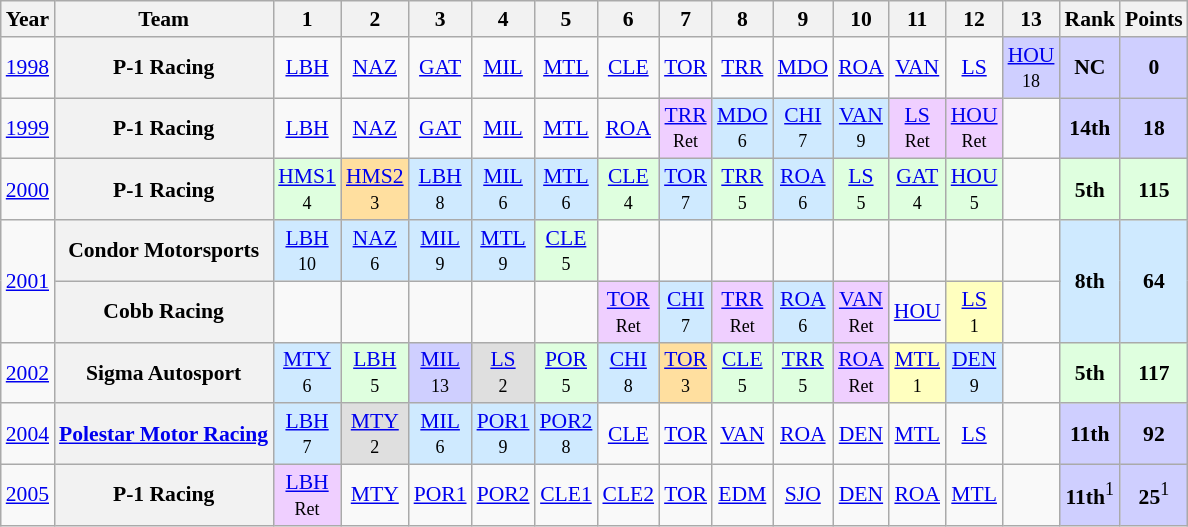<table class="wikitable" style="text-align:center; font-size:90%">
<tr>
<th>Year</th>
<th>Team</th>
<th>1</th>
<th>2</th>
<th>3</th>
<th>4</th>
<th>5</th>
<th>6</th>
<th>7</th>
<th>8</th>
<th>9</th>
<th>10</th>
<th>11</th>
<th>12</th>
<th>13</th>
<th>Rank</th>
<th>Points</th>
</tr>
<tr>
<td><a href='#'>1998</a></td>
<th>P-1 Racing</th>
<td><a href='#'>LBH</a></td>
<td><a href='#'>NAZ</a></td>
<td><a href='#'>GAT</a></td>
<td><a href='#'>MIL</a></td>
<td><a href='#'>MTL</a></td>
<td><a href='#'>CLE</a></td>
<td><a href='#'>TOR</a></td>
<td><a href='#'>TRR</a></td>
<td><a href='#'>MDO</a></td>
<td><a href='#'>ROA</a></td>
<td><a href='#'>VAN</a></td>
<td><a href='#'>LS</a></td>
<td style="background:#CFCFFF;"><a href='#'>HOU</a><br><small>18</small></td>
<td style="background:#CFCFFF;"><strong>NC</strong></td>
<td style="background:#CFCFFF;"><strong>0</strong></td>
</tr>
<tr>
<td><a href='#'>1999</a></td>
<th>P-1 Racing</th>
<td style="background:#;"><a href='#'>LBH</a></td>
<td style="background:#;"><a href='#'>NAZ</a></td>
<td style="background:#;"><a href='#'>GAT</a></td>
<td style="background:#;"><a href='#'>MIL</a></td>
<td style="background:#;"><a href='#'>MTL</a></td>
<td style="background:#;"><a href='#'>ROA</a></td>
<td style="background:#EFCFFF;"><a href='#'>TRR</a><br><small>Ret</small></td>
<td style="background:#CFEAFF;"><a href='#'>MDO</a><br><small>6</small></td>
<td style="background:#CFEAFF;"><a href='#'>CHI</a><br><small>7</small></td>
<td style="background:#CFEAFF;"><a href='#'>VAN</a><br><small>9</small></td>
<td style="background:#EFCFFF;"><a href='#'>LS</a><br><small>Ret</small></td>
<td style="background:#EFCFFF;"><a href='#'>HOU</a><br><small>Ret</small></td>
<td></td>
<td style="background:#CFCFFF;"><strong>14th</strong></td>
<td style="background:#CFCFFF;"><strong>18</strong></td>
</tr>
<tr>
<td><a href='#'>2000</a></td>
<th>P-1 Racing</th>
<td style="background:#DFFFDF;"><a href='#'>HMS1</a><br><small>4</small></td>
<td style="background:#FFDF9F;"><a href='#'>HMS2</a><br><small>3</small></td>
<td style="background:#CFEAFF;"><a href='#'>LBH</a><br><small>8</small></td>
<td style="background:#CFEAFF;"><a href='#'>MIL</a><br><small>6</small></td>
<td style="background:#CFEAFF;"><a href='#'>MTL</a><br><small>6</small></td>
<td style="background:#DFFFDF;"><a href='#'>CLE</a><br><small>4</small></td>
<td style="background:#CFEAFF;"><a href='#'>TOR</a><br><small>7</small></td>
<td style="background:#DFFFDF;"><a href='#'>TRR</a><br><small>5</small></td>
<td style="background:#CFEAFF;"><a href='#'>ROA</a><br><small>6</small></td>
<td style="background:#DFFFDF;"><a href='#'>LS</a><br><small>5</small></td>
<td style="background:#DFFFDF;"><a href='#'>GAT</a><br><small>4</small></td>
<td style="background:#DFFFDF;"><a href='#'>HOU</a><br><small>5</small></td>
<td></td>
<td style="background:#DFFFDF;"><strong>5th</strong></td>
<td style="background:#DFFFDF;"><strong>115</strong></td>
</tr>
<tr>
<td rowspan=2><a href='#'>2001</a></td>
<th>Condor Motorsports</th>
<td style="background:#CFEAFF;"><a href='#'>LBH</a><br><small>10</small></td>
<td style="background:#CFEAFF;"><a href='#'>NAZ</a><br><small>6</small></td>
<td style="background:#CFEAFF;"><a href='#'>MIL</a><br><small>9</small></td>
<td style="background:#CFEAFF;"><a href='#'>MTL</a><br><small>9</small></td>
<td style="background:#DFFFDF;"><a href='#'>CLE</a><br><small>5</small></td>
<td></td>
<td></td>
<td></td>
<td></td>
<td></td>
<td></td>
<td></td>
<td></td>
<td rowspan=2 style="background:#CFEAFF;"><strong>8th</strong></td>
<td rowspan=2 style="background:#CFEAFF;"><strong>64</strong></td>
</tr>
<tr>
<th>Cobb Racing</th>
<td></td>
<td></td>
<td></td>
<td></td>
<td></td>
<td style="background:#EFCFFF;"><a href='#'>TOR</a><br><small>Ret</small></td>
<td style="background:#CFEAFF;"><a href='#'>CHI</a><br><small>7</small></td>
<td style="background:#EFCFFF;"><a href='#'>TRR</a><br><small>Ret</small></td>
<td style="background:#CFEAFF;"><a href='#'>ROA</a><br><small>6</small></td>
<td style="background:#EFCFFF;"><a href='#'>VAN</a><br><small>Ret</small></td>
<td><a href='#'>HOU</a></td>
<td style="background:#FFFFBF;"><a href='#'>LS</a><br><small>1</small></td>
<td></td>
</tr>
<tr>
<td><a href='#'>2002</a></td>
<th>Sigma Autosport</th>
<td style="background:#CFEAFF;"><a href='#'>MTY</a><br><small>6</small></td>
<td style="background:#DFFFDF;"><a href='#'>LBH</a><br><small>5</small></td>
<td style="background:#CFCFFF;"><a href='#'>MIL</a><br><small>13</small></td>
<td style="background:#DFDFDF;"><a href='#'>LS</a><br><small>2</small></td>
<td style="background:#DFFFDF;"><a href='#'>POR</a><br><small>5</small></td>
<td style="background:#CFEAFF;"><a href='#'>CHI</a><br><small>8</small></td>
<td style="background:#FFDF9F;"><a href='#'>TOR</a><br><small>3</small></td>
<td style="background:#DFFFDF;"><a href='#'>CLE</a><br><small>5</small></td>
<td style="background:#DFFFDF;"><a href='#'>TRR</a><br><small>5</small></td>
<td style="background:#EFCFFF;"><a href='#'>ROA</a><br><small>Ret</small></td>
<td style="background:#FFFFBF;"><a href='#'>MTL</a><br><small>1</small></td>
<td style="background:#CFEAFF;"><a href='#'>DEN</a><br><small>9</small></td>
<td></td>
<td style="background:#DFFFDF;"><strong>5th</strong></td>
<td style="background:#DFFFDF;"><strong>117</strong></td>
</tr>
<tr>
<td><a href='#'>2004</a></td>
<th><a href='#'>Polestar Motor Racing</a></th>
<td style="background:#CFEAFF;"><a href='#'>LBH</a><br><small>7</small></td>
<td style="background:#DFDFDF;"><a href='#'>MTY</a><br><small>2</small></td>
<td style="background:#CFEAFF;"><a href='#'>MIL</a><br><small>6</small></td>
<td style="background:#CFEAFF;"><a href='#'>POR1</a><br><small>9</small></td>
<td style="background:#CFEAFF;"><a href='#'>POR2</a><br><small>8</small></td>
<td><a href='#'>CLE</a></td>
<td><a href='#'>TOR</a></td>
<td><a href='#'>VAN</a></td>
<td><a href='#'>ROA</a></td>
<td><a href='#'>DEN</a></td>
<td><a href='#'>MTL</a></td>
<td><a href='#'>LS</a></td>
<td></td>
<td style="background:#CFCFFF;"><strong>11th</strong></td>
<td style="background:#CFCFFF;"><strong>92</strong></td>
</tr>
<tr>
<td><a href='#'>2005</a></td>
<th>P-1 Racing</th>
<td style="background:#EFCFFF;"><a href='#'>LBH</a><br><small>Ret</small></td>
<td><a href='#'>MTY</a></td>
<td><a href='#'>POR1</a></td>
<td><a href='#'>POR2</a></td>
<td><a href='#'>CLE1</a></td>
<td><a href='#'>CLE2</a></td>
<td><a href='#'>TOR</a></td>
<td><a href='#'>EDM</a></td>
<td><a href='#'>SJO</a></td>
<td><a href='#'>DEN</a></td>
<td><a href='#'>ROA</a></td>
<td><a href='#'>MTL</a></td>
<td></td>
<td style="background:#CFCFFF;"><strong>11th</strong><sup>1</sup></td>
<td style="background:#CFCFFF;"><strong>25</strong><sup>1</sup></td>
</tr>
</table>
